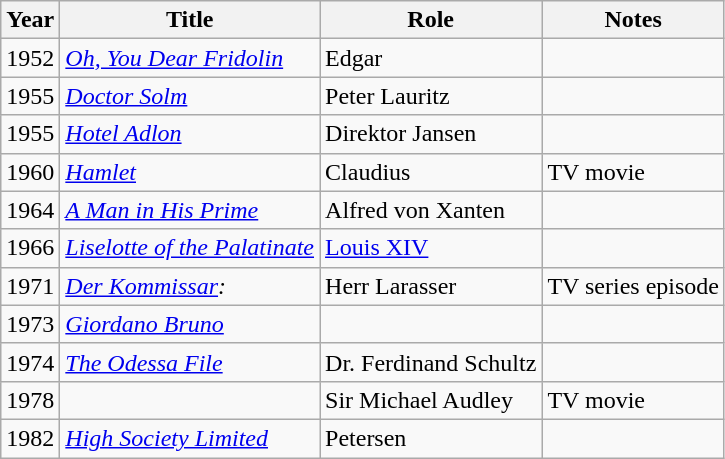<table class="wikitable">
<tr>
<th>Year</th>
<th>Title</th>
<th>Role</th>
<th>Notes</th>
</tr>
<tr>
<td>1952</td>
<td><em><a href='#'>Oh, You Dear Fridolin</a></em></td>
<td>Edgar</td>
<td></td>
</tr>
<tr>
<td>1955</td>
<td><em><a href='#'>Doctor Solm</a></em></td>
<td>Peter Lauritz</td>
<td></td>
</tr>
<tr>
<td>1955</td>
<td><em><a href='#'>Hotel Adlon</a></em></td>
<td>Direktor Jansen</td>
<td></td>
</tr>
<tr>
<td>1960</td>
<td><em><a href='#'>Hamlet</a></em></td>
<td>Claudius</td>
<td>TV movie</td>
</tr>
<tr>
<td>1964</td>
<td><em><a href='#'>A Man in His Prime</a></em></td>
<td>Alfred von Xanten</td>
<td></td>
</tr>
<tr>
<td>1966</td>
<td><em><a href='#'>Liselotte of the Palatinate</a></em></td>
<td><a href='#'>Louis XIV</a></td>
<td></td>
</tr>
<tr>
<td>1971</td>
<td><em><a href='#'>Der Kommissar</a>: </em></td>
<td>Herr Larasser</td>
<td>TV series episode</td>
</tr>
<tr>
<td>1973</td>
<td><em><a href='#'>Giordano Bruno</a></em></td>
<td></td>
<td></td>
</tr>
<tr>
<td>1974</td>
<td><em><a href='#'>The Odessa File</a></em></td>
<td>Dr. Ferdinand Schultz</td>
<td></td>
</tr>
<tr>
<td>1978</td>
<td><em></em></td>
<td>Sir Michael Audley</td>
<td>TV movie</td>
</tr>
<tr>
<td>1982</td>
<td><em><a href='#'>High Society Limited</a></em></td>
<td>Petersen</td>
<td></td>
</tr>
</table>
